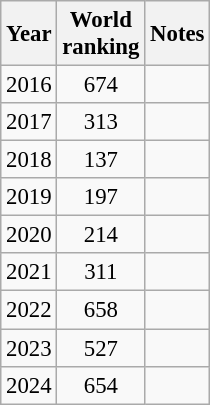<table class="wikitable" style="text-align:center; font-size: 95%;">
<tr>
<th>Year</th>
<th>World<br>ranking</th>
<th>Notes</th>
</tr>
<tr>
<td>2016</td>
<td>674</td>
<td></td>
</tr>
<tr>
<td>2017</td>
<td>313</td>
<td></td>
</tr>
<tr>
<td>2018</td>
<td>137</td>
<td></td>
</tr>
<tr>
<td>2019</td>
<td>197</td>
<td></td>
</tr>
<tr>
<td>2020</td>
<td>214</td>
<td></td>
</tr>
<tr>
<td>2021</td>
<td>311</td>
<td></td>
</tr>
<tr>
<td>2022</td>
<td>658</td>
<td></td>
</tr>
<tr>
<td>2023</td>
<td>527</td>
<td></td>
</tr>
<tr>
<td>2024</td>
<td>654</td>
<td></td>
</tr>
</table>
